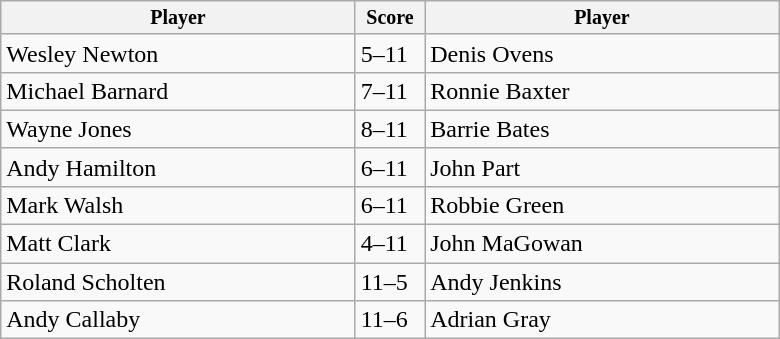<table class="wikitable">
<tr style="font-size:10pt;font-weight:bold">
<th style="width:230px;">Player</th>
<th style="width:40px;">Score</th>
<th style="width:230px;">Player</th>
</tr>
<tr>
<td> Wesley Newton</td>
<td>5–11</td>
<td> Denis Ovens</td>
</tr>
<tr>
<td> Michael Barnard</td>
<td>7–11</td>
<td> Ronnie Baxter</td>
</tr>
<tr>
<td> Wayne Jones</td>
<td>8–11</td>
<td> Barrie Bates</td>
</tr>
<tr>
<td> Andy Hamilton</td>
<td>6–11</td>
<td> John Part</td>
</tr>
<tr>
<td> Mark Walsh</td>
<td>6–11</td>
<td> Robbie Green</td>
</tr>
<tr>
<td> Matt Clark</td>
<td>4–11</td>
<td> John MaGowan</td>
</tr>
<tr>
<td> Roland Scholten</td>
<td>11–5</td>
<td> Andy Jenkins</td>
</tr>
<tr>
<td> Andy Callaby</td>
<td>11–6</td>
<td> Adrian Gray</td>
</tr>
</table>
